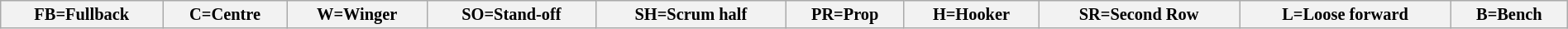<table class="wikitable"  style="font-size:85%; width:100%;">
<tr>
<th>FB=Fullback</th>
<th>C=Centre</th>
<th>W=Winger</th>
<th>SO=Stand-off</th>
<th>SH=Scrum half</th>
<th>PR=Prop</th>
<th>H=Hooker</th>
<th>SR=Second Row</th>
<th>L=Loose forward</th>
<th>B=Bench</th>
</tr>
</table>
